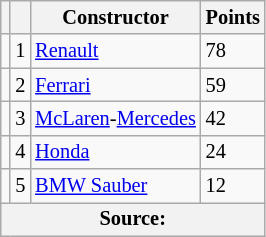<table class="wikitable" style="font-size: 85%;">
<tr>
<th></th>
<th></th>
<th>Constructor</th>
<th>Points</th>
</tr>
<tr>
<td></td>
<td align="center">1</td>
<td> <a href='#'>Renault</a></td>
<td>78</td>
</tr>
<tr>
<td></td>
<td align="center">2</td>
<td> <a href='#'>Ferrari</a></td>
<td>59</td>
</tr>
<tr>
<td></td>
<td align="center">3</td>
<td> <a href='#'>McLaren</a>-<a href='#'>Mercedes</a></td>
<td>42</td>
</tr>
<tr>
<td></td>
<td align="center">4</td>
<td> <a href='#'>Honda</a></td>
<td>24</td>
</tr>
<tr>
<td></td>
<td align="center">5</td>
<td> <a href='#'>BMW Sauber</a></td>
<td>12</td>
</tr>
<tr>
<th colspan=4>Source: </th>
</tr>
</table>
